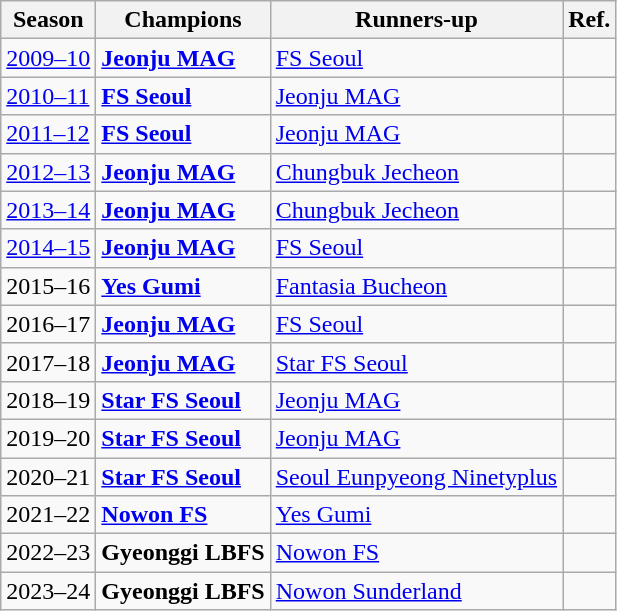<table class="wikitable">
<tr>
<th>Season</th>
<th>Champions</th>
<th>Runners-up</th>
<th>Ref.</th>
</tr>
<tr>
<td><a href='#'>2009–10</a></td>
<td><a href='#'><strong>Jeonju MAG</strong></a></td>
<td><a href='#'>FS Seoul</a></td>
<td></td>
</tr>
<tr>
<td><a href='#'>2010–11</a></td>
<td><a href='#'><strong>FS Seoul</strong></a></td>
<td><a href='#'>Jeonju MAG</a></td>
<td></td>
</tr>
<tr>
<td><a href='#'>2011–12</a></td>
<td><a href='#'><strong>FS Seoul</strong></a></td>
<td><a href='#'>Jeonju MAG</a></td>
<td></td>
</tr>
<tr>
<td><a href='#'>2012–13</a></td>
<td><a href='#'><strong>Jeonju MAG</strong></a></td>
<td><a href='#'>Chungbuk Jecheon</a></td>
<td></td>
</tr>
<tr>
<td><a href='#'>2013–14</a></td>
<td><a href='#'><strong>Jeonju MAG</strong></a></td>
<td><a href='#'>Chungbuk Jecheon</a></td>
<td></td>
</tr>
<tr>
<td><a href='#'>2014–15</a></td>
<td><a href='#'><strong>Jeonju MAG</strong></a></td>
<td><a href='#'>FS Seoul</a></td>
<td></td>
</tr>
<tr>
<td>2015–16</td>
<td><a href='#'><strong>Yes Gumi</strong></a></td>
<td><a href='#'>Fantasia Bucheon</a></td>
<td></td>
</tr>
<tr>
<td>2016–17</td>
<td><a href='#'><strong>Jeonju MAG</strong></a></td>
<td><a href='#'>FS Seoul</a></td>
<td></td>
</tr>
<tr>
<td>2017–18</td>
<td><a href='#'><strong>Jeonju MAG</strong></a></td>
<td><a href='#'>Star FS Seoul</a></td>
<td></td>
</tr>
<tr>
<td>2018–19</td>
<td><a href='#'><strong>Star FS Seoul</strong></a></td>
<td><a href='#'>Jeonju MAG</a></td>
<td></td>
</tr>
<tr>
<td>2019–20</td>
<td><a href='#'><strong>Star FS Seoul</strong></a></td>
<td><a href='#'>Jeonju MAG</a></td>
<td></td>
</tr>
<tr>
<td>2020–21</td>
<td><a href='#'><strong>Star FS Seoul</strong></a></td>
<td><a href='#'>Seoul Eunpyeong Ninetyplus</a></td>
<td></td>
</tr>
<tr>
<td>2021–22</td>
<td><strong><a href='#'>Nowon FS</a></strong></td>
<td><a href='#'>Yes Gumi</a></td>
<td></td>
</tr>
<tr>
<td>2022–23</td>
<td><strong>Gyeonggi LBFS</strong></td>
<td><a href='#'>Nowon FS</a></td>
<td></td>
</tr>
<tr>
<td>2023–24</td>
<td><strong>Gyeonggi LBFS</strong></td>
<td><a href='#'>Nowon Sunderland</a></td>
<td></td>
</tr>
</table>
